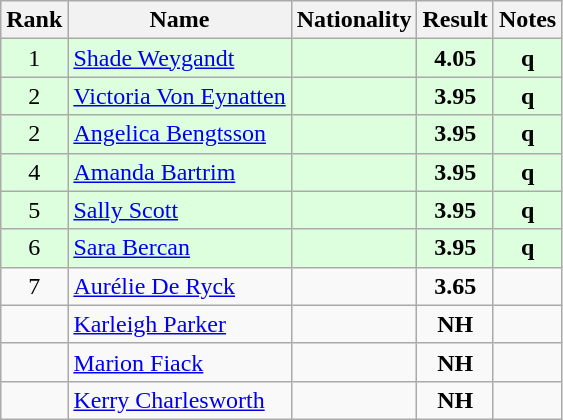<table class="wikitable sortable" style="text-align:center">
<tr>
<th>Rank</th>
<th>Name</th>
<th>Nationality</th>
<th>Result</th>
<th>Notes</th>
</tr>
<tr bgcolor=ddffdd>
<td>1</td>
<td align=left><a href='#'>Shade Weygandt</a></td>
<td align=left></td>
<td><strong>4.05</strong></td>
<td><strong>q</strong></td>
</tr>
<tr bgcolor=ddffdd>
<td>2</td>
<td align=left><a href='#'>Victoria Von Eynatten</a></td>
<td align=left></td>
<td><strong>3.95</strong></td>
<td><strong>q</strong></td>
</tr>
<tr bgcolor=ddffdd>
<td>2</td>
<td align=left><a href='#'>Angelica Bengtsson</a></td>
<td align=left></td>
<td><strong>3.95</strong></td>
<td><strong>q</strong></td>
</tr>
<tr bgcolor=ddffdd>
<td>4</td>
<td align=left><a href='#'>Amanda Bartrim</a></td>
<td align=left></td>
<td><strong>3.95</strong></td>
<td><strong>q</strong></td>
</tr>
<tr bgcolor=ddffdd>
<td>5</td>
<td align=left><a href='#'>Sally Scott</a></td>
<td align=left></td>
<td><strong>3.95</strong></td>
<td><strong>q</strong></td>
</tr>
<tr bgcolor=ddffdd>
<td>6</td>
<td align=left><a href='#'>Sara Bercan</a></td>
<td align=left></td>
<td><strong>3.95</strong></td>
<td><strong>q</strong></td>
</tr>
<tr>
<td>7</td>
<td align=left><a href='#'>Aurélie De Ryck</a></td>
<td align=left></td>
<td><strong>3.65</strong></td>
<td></td>
</tr>
<tr>
<td></td>
<td align=left><a href='#'>Karleigh Parker</a></td>
<td align=left></td>
<td><strong>NH</strong></td>
<td></td>
</tr>
<tr>
<td></td>
<td align=left><a href='#'>Marion Fiack</a></td>
<td align=left></td>
<td><strong>NH</strong></td>
<td></td>
</tr>
<tr>
<td></td>
<td align=left><a href='#'>Kerry Charlesworth</a></td>
<td align=left></td>
<td><strong>NH</strong></td>
<td></td>
</tr>
</table>
